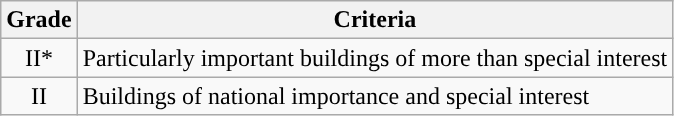<table class="wikitable">
<tr>
<th>Grade</th>
<th>Criteria</th>
</tr>
<tr>
<td align="center" >II*</td>
<td>Particularly important buildings of more than special interest</td>
</tr>
<tr>
<td align="center" >II</td>
<td>Buildings of national importance and special interest</td>
</tr>
</table>
